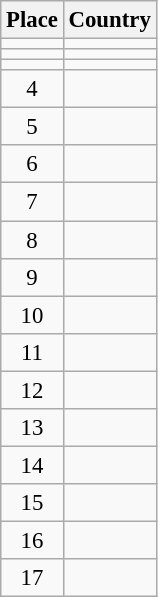<table class="wikitable" style="font-size:95%;">
<tr>
<th>Place</th>
<th>Country</th>
</tr>
<tr>
<td align=center></td>
<td></td>
</tr>
<tr>
<td align=center></td>
<td></td>
</tr>
<tr>
<td align=center></td>
<td></td>
</tr>
<tr>
<td align=center>4</td>
<td></td>
</tr>
<tr>
<td align=center>5</td>
<td></td>
</tr>
<tr>
<td align=center>6</td>
<td></td>
</tr>
<tr>
<td align=center>7</td>
<td></td>
</tr>
<tr>
<td align=center>8</td>
<td></td>
</tr>
<tr>
<td align=center>9</td>
<td></td>
</tr>
<tr>
<td align=center>10</td>
<td></td>
</tr>
<tr>
<td align=center>11</td>
<td></td>
</tr>
<tr>
<td align=center>12</td>
<td></td>
</tr>
<tr>
<td align=center>13</td>
<td></td>
</tr>
<tr>
<td align=center>14</td>
<td></td>
</tr>
<tr>
<td align=center>15</td>
<td></td>
</tr>
<tr>
<td align=center>16</td>
<td></td>
</tr>
<tr>
<td align=center>17</td>
<td></td>
</tr>
</table>
